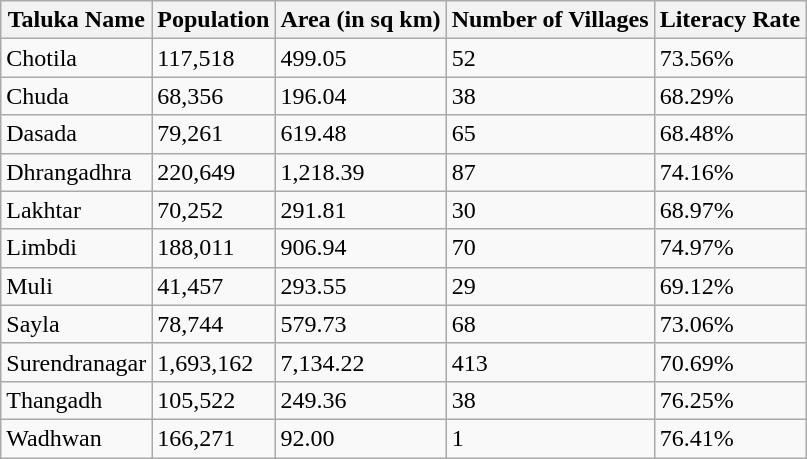<table class="wikitable">
<tr>
<th>Taluka Name</th>
<th>Population</th>
<th>Area (in sq km)</th>
<th>Number of Villages</th>
<th>Literacy Rate</th>
</tr>
<tr>
<td>Chotila</td>
<td>117,518</td>
<td>499.05</td>
<td>52</td>
<td>73.56%</td>
</tr>
<tr>
<td>Chuda</td>
<td>68,356</td>
<td>196.04</td>
<td>38</td>
<td>68.29%</td>
</tr>
<tr>
<td>Dasada</td>
<td>79,261</td>
<td>619.48</td>
<td>65</td>
<td>68.48%</td>
</tr>
<tr>
<td>Dhrangadhra</td>
<td>220,649</td>
<td>1,218.39</td>
<td>87</td>
<td>74.16%</td>
</tr>
<tr>
<td>Lakhtar</td>
<td>70,252</td>
<td>291.81</td>
<td>30</td>
<td>68.97%</td>
</tr>
<tr>
<td>Limbdi</td>
<td>188,011</td>
<td>906.94</td>
<td>70</td>
<td>74.97%</td>
</tr>
<tr>
<td>Muli</td>
<td>41,457</td>
<td>293.55</td>
<td>29</td>
<td>69.12%</td>
</tr>
<tr>
<td>Sayla</td>
<td>78,744</td>
<td>579.73</td>
<td>68</td>
<td>73.06%</td>
</tr>
<tr>
<td>Surendranagar</td>
<td>1,693,162</td>
<td>7,134.22</td>
<td>413</td>
<td>70.69%</td>
</tr>
<tr>
<td>Thangadh</td>
<td>105,522</td>
<td>249.36</td>
<td>38</td>
<td>76.25%</td>
</tr>
<tr>
<td>Wadhwan</td>
<td>166,271</td>
<td>92.00</td>
<td>1</td>
<td>76.41%</td>
</tr>
</table>
